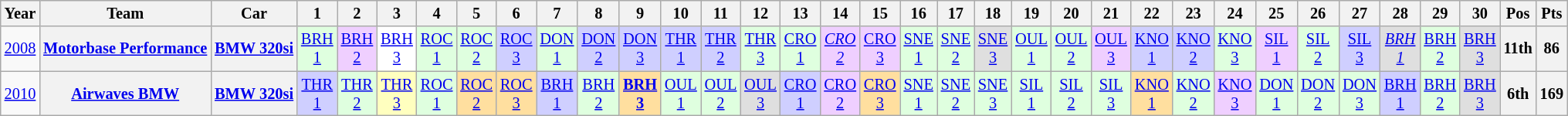<table class="wikitable" style="text-align:center; font-size:85%">
<tr>
<th>Year</th>
<th>Team</th>
<th>Car</th>
<th>1</th>
<th>2</th>
<th>3</th>
<th>4</th>
<th>5</th>
<th>6</th>
<th>7</th>
<th>8</th>
<th>9</th>
<th>10</th>
<th>11</th>
<th>12</th>
<th>13</th>
<th>14</th>
<th>15</th>
<th>16</th>
<th>17</th>
<th>18</th>
<th>19</th>
<th>20</th>
<th>21</th>
<th>22</th>
<th>23</th>
<th>24</th>
<th>25</th>
<th>26</th>
<th>27</th>
<th>28</th>
<th>29</th>
<th>30</th>
<th>Pos</th>
<th>Pts</th>
</tr>
<tr>
<td><a href='#'>2008</a></td>
<th nowrap><a href='#'>Motorbase Performance</a></th>
<th nowrap><a href='#'>BMW 320si</a></th>
<td style="background:#DFFFDF;"><a href='#'>BRH<br>1</a><br></td>
<td style="background:#EFCFFF;"><a href='#'>BRH<br>2</a><br></td>
<td style="background:#FFFFFF;"><a href='#'>BRH<br>3</a><br></td>
<td style="background:#DFFFDF;"><a href='#'>ROC<br>1</a><br></td>
<td style="background:#DFFFDF;"><a href='#'>ROC<br>2</a><br></td>
<td style="background:#CFCFFF;"><a href='#'>ROC<br>3</a><br></td>
<td style="background:#DFFFDF;"><a href='#'>DON<br>1</a><br></td>
<td style="background:#CFCFFF;"><a href='#'>DON<br>2</a><br></td>
<td style="background:#CFCFFF;"><a href='#'>DON<br>3</a><br></td>
<td style="background:#CFCFFF;"><a href='#'>THR<br>1</a><br></td>
<td style="background:#CFCFFF;"><a href='#'>THR<br>2</a><br></td>
<td style="background:#DFFFDF;"><a href='#'>THR<br>3</a><br></td>
<td style="background:#DFFFDF;"><a href='#'>CRO<br>1</a><br></td>
<td style="background:#EFCFFF;"><em><a href='#'>CRO<br>2</a></em><br></td>
<td style="background:#EFCFFF;"><a href='#'>CRO<br>3</a><br></td>
<td style="background:#DFFFDF;"><a href='#'>SNE<br>1</a><br></td>
<td style="background:#DFFFDF;"><a href='#'>SNE<br>2</a><br></td>
<td style="background:#DFDFDF;"><a href='#'>SNE<br>3</a><br></td>
<td style="background:#DFFFDF;"><a href='#'>OUL<br>1</a><br></td>
<td style="background:#DFFFDF;"><a href='#'>OUL<br>2</a><br></td>
<td style="background:#EFCFFF;"><a href='#'>OUL<br>3</a><br></td>
<td style="background:#CFCFFF;"><a href='#'>KNO<br>1</a><br></td>
<td style="background:#CFCFFF;"><a href='#'>KNO<br>2</a><br></td>
<td style="background:#DFFFDF;"><a href='#'>KNO<br>3</a><br></td>
<td style="background:#EFCFFF;"><a href='#'>SIL<br>1</a><br></td>
<td style="background:#DFFFDF;"><a href='#'>SIL<br>2</a><br></td>
<td style="background:#CFCFFF;"><a href='#'>SIL<br>3</a><br></td>
<td style="background:#DFDFDF;"><em><a href='#'>BRH<br>1</a></em><br></td>
<td style="background:#DFFFDF;"><a href='#'>BRH<br>2</a><br></td>
<td style="background:#DFDFDF;"><a href='#'>BRH<br>3</a><br></td>
<th>11th</th>
<th>86</th>
</tr>
<tr>
<td><a href='#'>2010</a></td>
<th nowrap><a href='#'>Airwaves BMW</a></th>
<th nowrap><a href='#'>BMW 320si</a></th>
<td style="background:#CFCFFF;"><a href='#'>THR<br>1</a><br></td>
<td style="background:#DFFFDF;"><a href='#'>THR<br>2</a><br></td>
<td style="background:#FFFFBF;"><a href='#'>THR<br>3</a><br></td>
<td style="background:#DFFFDF;"><a href='#'>ROC<br>1</a><br></td>
<td style="background:#FFDF9F;"><a href='#'>ROC<br>2</a><br></td>
<td style="background:#FFDF9F;"><a href='#'>ROC<br>3</a><br></td>
<td style="background:#CFCFFF;"><a href='#'>BRH<br>1</a><br></td>
<td style="background:#DFFFDF;"><a href='#'>BRH<br>2</a><br></td>
<td style="background:#FFDF9F;"><strong><a href='#'>BRH<br>3</a></strong><br></td>
<td style="background:#DFFFDF;"><a href='#'>OUL<br>1</a><br></td>
<td style="background:#DFFFDF;"><a href='#'>OUL<br>2</a><br></td>
<td style="background:#DFDFDF;"><a href='#'>OUL<br>3</a><br></td>
<td style="background:#CFCFFF;"><a href='#'>CRO<br>1</a><br></td>
<td style="background:#EFCFFF;"><a href='#'>CRO<br>2</a><br></td>
<td style="background:#FFDF9F;"><a href='#'>CRO<br>3</a><br></td>
<td style="background:#DFFFDF;"><a href='#'>SNE<br>1</a><br></td>
<td style="background:#DFFFDF;"><a href='#'>SNE<br>2</a><br></td>
<td style="background:#DFFFDF;"><a href='#'>SNE<br>3</a><br></td>
<td style="background:#DFFFDF;"><a href='#'>SIL<br>1</a><br></td>
<td style="background:#DFFFDF;"><a href='#'>SIL<br>2</a><br></td>
<td style="background:#DFFFDF;"><a href='#'>SIL<br>3</a><br></td>
<td style="background:#FFDF9F;"><a href='#'>KNO<br>1</a><br></td>
<td style="background:#DFFFDF;"><a href='#'>KNO<br>2</a><br></td>
<td style="background:#EFCFFF;"><a href='#'>KNO<br>3</a><br></td>
<td style="background:#DFFFDF;"><a href='#'>DON<br>1</a><br></td>
<td style="background:#DFFFDF;"><a href='#'>DON<br>2</a><br></td>
<td style="background:#DFFFDF;"><a href='#'>DON<br>3</a><br></td>
<td style="background:#CFCFFF;"><a href='#'>BRH<br>1</a><br></td>
<td style="background:#DFFFDF;"><a href='#'>BRH<br>2</a><br></td>
<td style="background:#DFDFDF;"><a href='#'>BRH<br>3</a><br></td>
<th>6th</th>
<th>169</th>
</tr>
</table>
